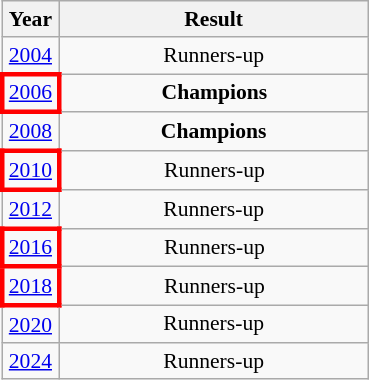<table class="wikitable" style="text-align: center; font-size:90%">
<tr>
<th>Year</th>
<th style="width:200px">Result</th>
</tr>
<tr>
<td><a href='#'>2004</a></td>
<td> Runners-up</td>
</tr>
<tr>
<td style="border: 3px solid red"><a href='#'>2006</a></td>
<td><strong> Champions</strong></td>
</tr>
<tr>
<td><a href='#'>2008</a></td>
<td><strong> Champions</strong></td>
</tr>
<tr>
<td style="border: 3px solid red"><a href='#'>2010</a></td>
<td> Runners-up</td>
</tr>
<tr>
<td><a href='#'>2012</a></td>
<td> Runners-up</td>
</tr>
<tr>
<td style="border: 3px solid red"><a href='#'>2016</a></td>
<td> Runners-up</td>
</tr>
<tr>
<td style="border: 3px solid red"><a href='#'>2018</a></td>
<td> Runners-up</td>
</tr>
<tr>
<td><a href='#'>2020</a></td>
<td> Runners-up</td>
</tr>
<tr>
<td><a href='#'>2024</a></td>
<td> Runners-up</td>
</tr>
</table>
